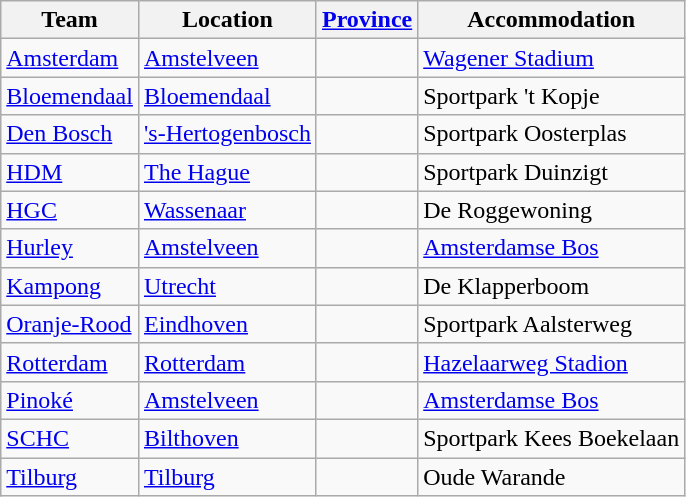<table class="wikitable sortable">
<tr>
<th>Team</th>
<th>Location</th>
<th><a href='#'>Province</a></th>
<th>Accommodation</th>
</tr>
<tr>
<td><a href='#'>Amsterdam</a></td>
<td><a href='#'>Amstelveen</a></td>
<td></td>
<td><a href='#'>Wagener Stadium</a></td>
</tr>
<tr>
<td><a href='#'>Bloemendaal</a></td>
<td><a href='#'>Bloemendaal</a></td>
<td></td>
<td>Sportpark 't Kopje</td>
</tr>
<tr>
<td><a href='#'>Den Bosch</a></td>
<td><a href='#'>'s-Hertogenbosch</a></td>
<td></td>
<td>Sportpark Oosterplas</td>
</tr>
<tr>
<td><a href='#'>HDM</a></td>
<td><a href='#'>The Hague</a></td>
<td></td>
<td>Sportpark Duinzigt</td>
</tr>
<tr>
<td><a href='#'>HGC</a></td>
<td><a href='#'>Wassenaar</a></td>
<td></td>
<td>De Roggewoning</td>
</tr>
<tr>
<td><a href='#'>Hurley</a></td>
<td><a href='#'>Amstelveen</a></td>
<td></td>
<td><a href='#'>Amsterdamse Bos</a></td>
</tr>
<tr>
<td><a href='#'>Kampong</a></td>
<td><a href='#'>Utrecht</a></td>
<td></td>
<td>De Klapperboom</td>
</tr>
<tr>
<td><a href='#'>Oranje-Rood</a></td>
<td><a href='#'>Eindhoven</a></td>
<td></td>
<td>Sportpark Aalsterweg</td>
</tr>
<tr>
<td><a href='#'>Rotterdam</a></td>
<td><a href='#'>Rotterdam</a></td>
<td></td>
<td><a href='#'>Hazelaarweg Stadion</a></td>
</tr>
<tr>
<td><a href='#'>Pinoké</a></td>
<td><a href='#'>Amstelveen</a></td>
<td></td>
<td><a href='#'>Amsterdamse Bos</a></td>
</tr>
<tr>
<td><a href='#'>SCHC</a></td>
<td><a href='#'>Bilthoven</a></td>
<td></td>
<td>Sportpark Kees Boekelaan</td>
</tr>
<tr>
<td><a href='#'>Tilburg</a></td>
<td><a href='#'>Tilburg</a></td>
<td></td>
<td>Oude Warande</td>
</tr>
</table>
